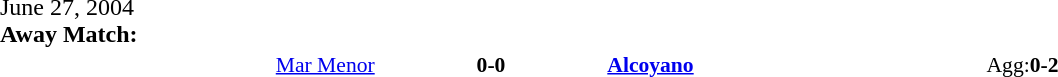<table width=100% cellspacing=1>
<tr>
<th width=20%></th>
<th width=12%></th>
<th width=20%></th>
<th></th>
</tr>
<tr>
<td>June 27, 2004<br><strong>Away Match:</strong></td>
</tr>
<tr style=font-size:90%>
<td align=right><a href='#'>Mar Menor</a></td>
<td align=center><strong>0-0</strong></td>
<td><strong><a href='#'>Alcoyano</a></strong></td>
<td>Agg:<strong>0-2</strong></td>
</tr>
</table>
